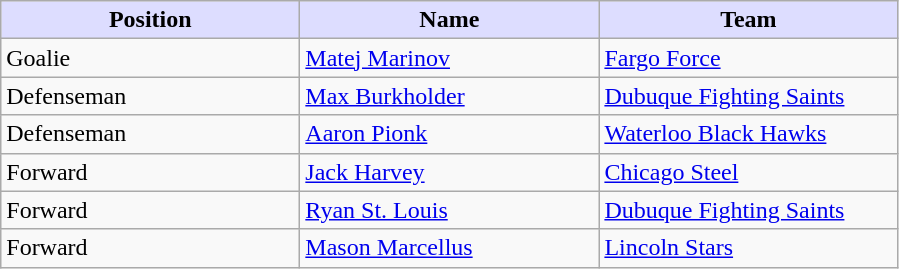<table class="wikitable">
<tr>
<th style="background:#ddf; width: 12em;">Position</th>
<th style="background:#ddf; width: 12em;">Name</th>
<th style="background:#ddf; width: 12em;">Team</th>
</tr>
<tr>
<td>Goalie</td>
<td><a href='#'>Matej Marinov</a></td>
<td><a href='#'>Fargo Force</a></td>
</tr>
<tr>
<td>Defenseman</td>
<td><a href='#'>Max Burkholder</a></td>
<td><a href='#'>Dubuque Fighting Saints</a></td>
</tr>
<tr>
<td>Defenseman</td>
<td><a href='#'>Aaron Pionk</a></td>
<td><a href='#'>Waterloo Black Hawks</a></td>
</tr>
<tr>
<td>Forward</td>
<td><a href='#'>Jack Harvey</a></td>
<td><a href='#'>Chicago Steel</a></td>
</tr>
<tr>
<td>Forward</td>
<td><a href='#'>Ryan St. Louis</a></td>
<td><a href='#'>Dubuque Fighting Saints</a></td>
</tr>
<tr>
<td>Forward</td>
<td><a href='#'>Mason Marcellus</a></td>
<td><a href='#'>Lincoln Stars</a></td>
</tr>
</table>
